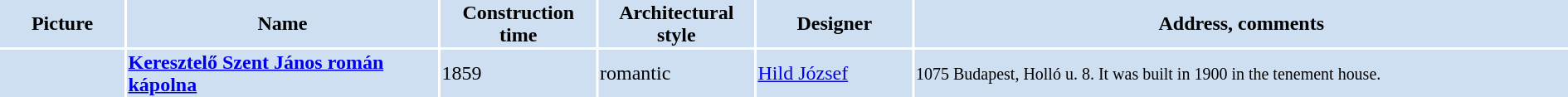<table width="100%">
<tr>
<th bgcolor="#CEDFF2" width="8%">Picture</th>
<th bgcolor="#CEDFF2" width="20%">Name</th>
<th bgcolor="#CEDFF2" width="10%">Construction time</th>
<th bgcolor="#CEDFF2" width="10%">Architectural style</th>
<th bgcolor="#CEDFF2" width="10%">Designer</th>
<th bgcolor="#CEDFF2" width="42%">Address, comments</th>
</tr>
<tr>
<td bgcolor="#CEDFF2"></td>
<td bgcolor="#CEDFF2"><strong><a href='#'>Keresztelő Szent János román kápolna</a></strong></td>
<td bgcolor="#CEDFF2">1859</td>
<td bgcolor="#CEDFF2">romantic</td>
<td bgcolor="#CEDFF2"><a href='#'>Hild József</a></td>
<td bgcolor="#CEDFF2"><small>1075 Budapest, Holló u. 8. It was built in 1900 in the tenement house.</small></td>
</tr>
</table>
